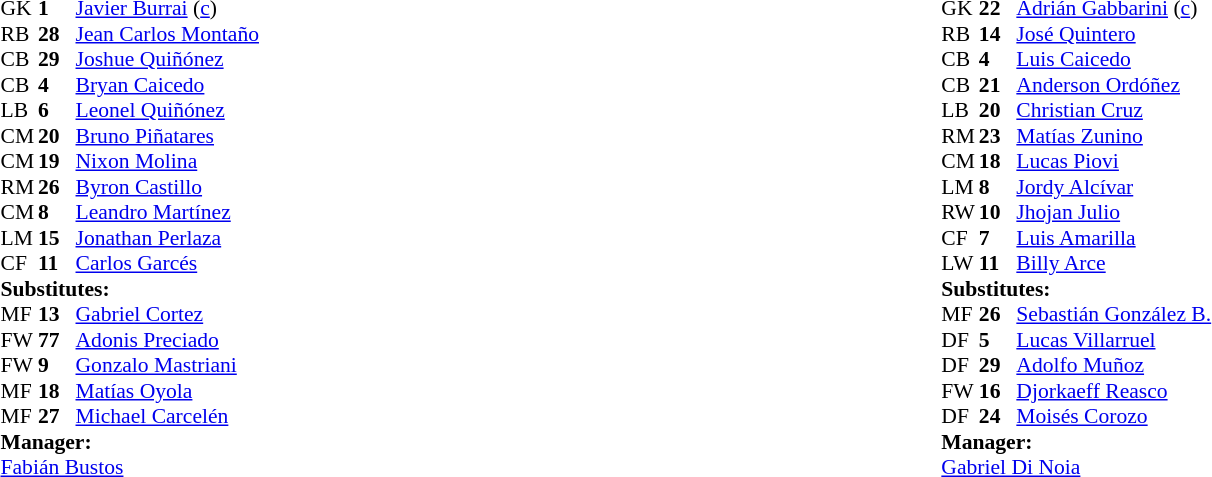<table width="100%">
<tr>
<td valign="top" width="50%"><br><table style="font-size: 90%" cellspacing="0" cellpadding="0" align=center>
<tr>
<th width=25></th>
<th width=25></th>
</tr>
<tr>
<td>GK</td>
<td><strong>1</strong></td>
<td> <a href='#'>Javier Burrai</a> (<a href='#'>c</a>)</td>
</tr>
<tr>
<td>RB</td>
<td><strong>28</strong></td>
<td> <a href='#'>Jean Carlos Montaño</a></td>
<td></td>
</tr>
<tr>
<td>CB</td>
<td><strong>29</strong></td>
<td> <a href='#'>Joshue Quiñónez</a></td>
</tr>
<tr>
<td>CB</td>
<td><strong>4</strong></td>
<td> <a href='#'>Bryan Caicedo</a></td>
</tr>
<tr>
<td>LB</td>
<td><strong>6</strong></td>
<td> <a href='#'>Leonel Quiñónez</a></td>
</tr>
<tr>
<td>CM</td>
<td><strong>20</strong></td>
<td> <a href='#'>Bruno Piñatares</a></td>
<td></td>
<td></td>
</tr>
<tr>
<td>CM</td>
<td><strong>19</strong></td>
<td> <a href='#'>Nixon Molina</a></td>
<td></td>
<td></td>
</tr>
<tr>
<td>RM</td>
<td><strong>26</strong></td>
<td> <a href='#'>Byron Castillo</a></td>
</tr>
<tr>
<td>CM</td>
<td><strong>8</strong></td>
<td> <a href='#'>Leandro Martínez</a></td>
<td></td>
</tr>
<tr>
<td>LM</td>
<td><strong>15</strong></td>
<td> <a href='#'>Jonathan Perlaza</a></td>
<td></td>
</tr>
<tr>
<td>CF</td>
<td><strong>11</strong></td>
<td> <a href='#'>Carlos Garcés</a></td>
<td></td>
</tr>
<tr>
<td colspan=3><strong>Substitutes:</strong></td>
</tr>
<tr>
<td>MF</td>
<td><strong>13</strong></td>
<td> <a href='#'>Gabriel Cortez</a></td>
<td></td>
</tr>
<tr>
<td>FW</td>
<td><strong>77</strong></td>
<td> <a href='#'>Adonis Preciado</a></td>
<td></td>
<td></td>
</tr>
<tr>
<td>FW</td>
<td><strong>9</strong></td>
<td> <a href='#'>Gonzalo Mastriani</a></td>
<td></td>
</tr>
<tr>
<td>MF</td>
<td><strong>18</strong></td>
<td> <a href='#'>Matías Oyola</a></td>
<td></td>
</tr>
<tr>
<td>MF</td>
<td><strong>27</strong></td>
<td> <a href='#'>Michael Carcelén</a></td>
<td></td>
</tr>
<tr>
<td colspan=3><strong>Manager:</strong></td>
</tr>
<tr>
<td colspan=4> <a href='#'>Fabián Bustos</a></td>
</tr>
</table>
</td>
<td><br><table style="font-size: 90%" cellspacing="0" cellpadding="0" align=center>
<tr>
<th width=25></th>
<th width=25></th>
</tr>
<tr>
<td>GK</td>
<td><strong>22</strong></td>
<td> <a href='#'>Adrián Gabbarini</a> (<a href='#'>c</a>)</td>
</tr>
<tr>
<td>RB</td>
<td><strong>14</strong></td>
<td> <a href='#'>José Quintero</a></td>
</tr>
<tr>
<td>CB</td>
<td><strong>4</strong></td>
<td> <a href='#'>Luis Caicedo</a></td>
<td></td>
</tr>
<tr>
<td>CB</td>
<td><strong>21</strong></td>
<td> <a href='#'>Anderson Ordóñez</a></td>
</tr>
<tr>
<td>LB</td>
<td><strong>20</strong></td>
<td> <a href='#'>Christian Cruz</a></td>
</tr>
<tr>
<td>RM</td>
<td><strong>23</strong></td>
<td> <a href='#'>Matías Zunino</a></td>
<td></td>
</tr>
<tr>
<td>CM</td>
<td><strong>18</strong></td>
<td> <a href='#'>Lucas Piovi</a></td>
<td></td>
<td></td>
</tr>
<tr>
<td>LM</td>
<td><strong>8</strong></td>
<td> <a href='#'>Jordy Alcívar</a></td>
<td></td>
</tr>
<tr>
<td>RW</td>
<td><strong>10</strong></td>
<td> <a href='#'>Jhojan Julio</a></td>
<td></td>
<td></td>
</tr>
<tr>
<td>CF</td>
<td><strong>7</strong></td>
<td> <a href='#'>Luis Amarilla</a></td>
</tr>
<tr>
<td>LW</td>
<td><strong>11</strong></td>
<td> <a href='#'>Billy Arce</a></td>
<td></td>
</tr>
<tr>
<td colspan=3><strong>Substitutes:</strong></td>
</tr>
<tr>
<td>MF</td>
<td><strong>26</strong></td>
<td> <a href='#'>Sebastián González B.</a></td>
<td></td>
<td></td>
</tr>
<tr>
<td>DF</td>
<td><strong>5</strong></td>
<td> <a href='#'>Lucas Villarruel</a></td>
<td></td>
</tr>
<tr>
<td>DF</td>
<td><strong>29</strong></td>
<td> <a href='#'>Adolfo Muñoz</a></td>
<td></td>
</tr>
<tr>
<td>FW</td>
<td><strong>16</strong></td>
<td> <a href='#'>Djorkaeff Reasco</a></td>
<td></td>
</tr>
<tr>
<td>DF</td>
<td><strong>24</strong></td>
<td> <a href='#'>Moisés Corozo</a></td>
<td></td>
</tr>
<tr>
<td colspan=3><strong>Manager:</strong></td>
</tr>
<tr>
<td colspan=4> <a href='#'>Gabriel Di Noia</a></td>
</tr>
</table>
</td>
</tr>
</table>
